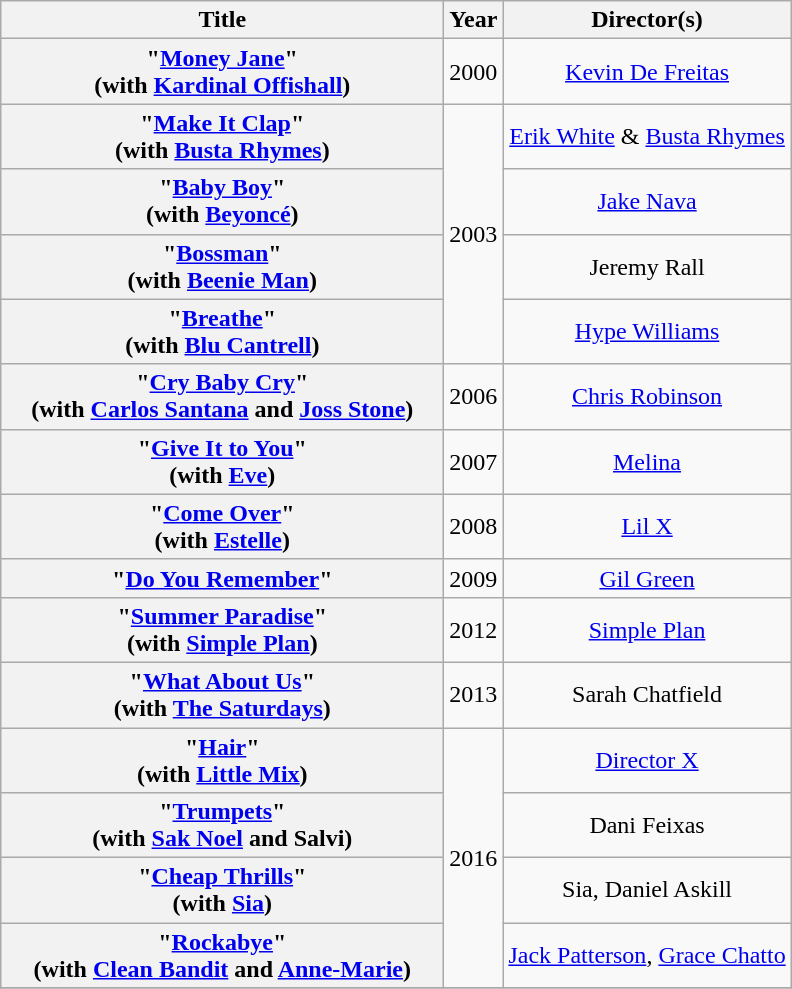<table class="wikitable plainrowheaders" style="text-align:center;">
<tr>
<th scope="col" style="width:18em;">Title</th>
<th scope="col">Year</th>
<th scope="col">Director(s)</th>
</tr>
<tr>
<th scope="row">"<a href='#'>Money Jane</a>"<br><span>(with <a href='#'>Kardinal Offishall</a>)</span></th>
<td>2000</td>
<td><a href='#'>Kevin De Freitas</a></td>
</tr>
<tr>
<th scope="row">"<a href='#'>Make It Clap</a>"<br><span>(with <a href='#'>Busta Rhymes</a>)</span></th>
<td rowspan="4">2003</td>
<td><a href='#'>Erik White</a> & <a href='#'>Busta Rhymes</a></td>
</tr>
<tr>
<th scope="row">"<a href='#'>Baby Boy</a>"<br><span>(with <a href='#'>Beyoncé</a>)</span></th>
<td><a href='#'>Jake Nava</a></td>
</tr>
<tr>
<th scope="row">"<a href='#'>Bossman</a>"<br><span>(with <a href='#'>Beenie Man</a>)</span></th>
<td>Jeremy Rall</td>
</tr>
<tr>
<th scope="row">"<a href='#'>Breathe</a>"<br><span>(with <a href='#'>Blu Cantrell</a>)</span></th>
<td><a href='#'>Hype Williams</a></td>
</tr>
<tr>
<th scope="row">"<a href='#'>Cry Baby Cry</a>"<br><span>(with <a href='#'>Carlos Santana</a> and <a href='#'>Joss Stone</a>)</span></th>
<td>2006</td>
<td><a href='#'>Chris Robinson</a></td>
</tr>
<tr>
<th scope="row">"<a href='#'>Give It to You</a>"<br><span>(with <a href='#'>Eve</a>)</span></th>
<td>2007</td>
<td><a href='#'>Melina</a></td>
</tr>
<tr>
<th scope="row">"<a href='#'>Come Over</a>"<br><span>(with <a href='#'>Estelle</a>)</span></th>
<td>2008</td>
<td><a href='#'>Lil X</a></td>
</tr>
<tr>
<th scope="row">"<a href='#'>Do You Remember</a>"</th>
<td>2009</td>
<td><a href='#'>Gil Green</a></td>
</tr>
<tr>
<th scope="row">"<a href='#'>Summer Paradise</a>"<br><span>(with <a href='#'>Simple Plan</a>)</span></th>
<td>2012</td>
<td><a href='#'>Simple Plan</a></td>
</tr>
<tr>
<th scope="row">"<a href='#'>What About Us</a>"<br><span>(with <a href='#'>The Saturdays</a>)</span></th>
<td>2013</td>
<td>Sarah Chatfield</td>
</tr>
<tr>
<th scope="row">"<a href='#'>Hair</a>"<br><span>(with <a href='#'>Little Mix</a>)</span></th>
<td rowspan="4">2016</td>
<td><a href='#'>Director X</a></td>
</tr>
<tr>
<th scope="row">"<a href='#'>Trumpets</a>"<br><span>(with <a href='#'>Sak Noel</a> and Salvi)</span></th>
<td>Dani Feixas</td>
</tr>
<tr>
<th scope="row">"<a href='#'>Cheap Thrills</a>"<br><span>(with <a href='#'>Sia</a>)</span></th>
<td>Sia, Daniel Askill</td>
</tr>
<tr>
<th scope="row">"<a href='#'>Rockabye</a>"<br><span>(with <a href='#'>Clean Bandit</a> and <a href='#'>Anne-Marie</a>)</span></th>
<td><a href='#'>Jack Patterson</a>, <a href='#'>Grace Chatto</a></td>
</tr>
<tr>
</tr>
</table>
